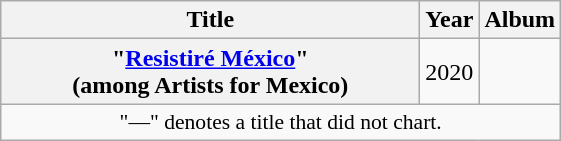<table class="wikitable plainrowheaders" style="text-align:center;">
<tr>
<th scope="col" rowspan="1" style="width:17em;">Title</th>
<th scope="col" rowspan="1">Year</th>
<th scope="col" rowspan="1">Album</th>
</tr>
<tr>
<th scope="row">"<a href='#'>Resistiré México</a>"<br><span>(among Artists for Mexico)</span></th>
<td style="text-align:center;">2020</td>
<td></td>
</tr>
<tr>
<td colspan="5" style="font-size:90%">"—" denotes a title that did not chart.</td>
</tr>
</table>
